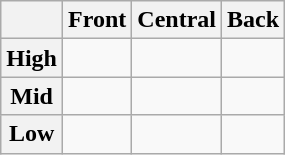<table class="wikitable" style="text-align:center">
<tr>
<th></th>
<th>Front</th>
<th>Central</th>
<th>Back</th>
</tr>
<tr>
<th>High</th>
<td></td>
<td></td>
<td></td>
</tr>
<tr>
<th>Mid</th>
<td></td>
<td></td>
<td></td>
</tr>
<tr>
<th>Low</th>
<td></td>
<td></td>
<td></td>
</tr>
</table>
